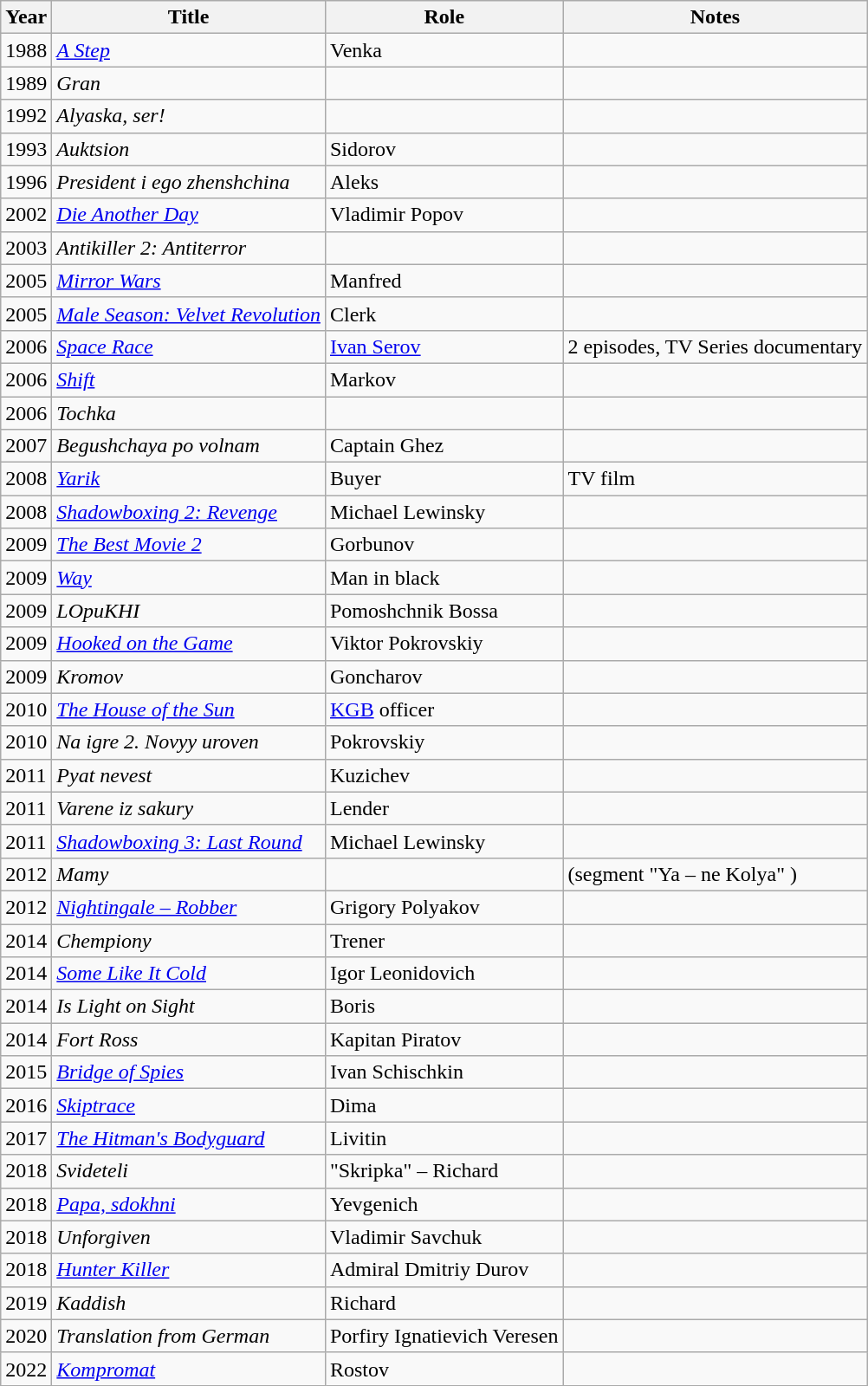<table class="wikitable">
<tr>
<th>Year</th>
<th>Title</th>
<th>Role</th>
<th>Notes</th>
</tr>
<tr>
<td>1988</td>
<td><em><a href='#'>A Step</a></em></td>
<td>Venka</td>
<td></td>
</tr>
<tr>
<td>1989</td>
<td><em>Gran</em></td>
<td></td>
<td></td>
</tr>
<tr>
<td>1992</td>
<td><em>Alyaska, ser!</em></td>
<td></td>
<td></td>
</tr>
<tr>
<td>1993</td>
<td><em>Auktsion</em></td>
<td>Sidorov</td>
<td></td>
</tr>
<tr>
<td>1996</td>
<td><em>President i ego zhenshchina</em></td>
<td>Aleks</td>
<td></td>
</tr>
<tr>
<td>2002</td>
<td><em><a href='#'>Die Another Day</a></em></td>
<td>Vladimir Popov</td>
<td></td>
</tr>
<tr>
<td>2003</td>
<td><em>Antikiller 2: Antiterror</em></td>
<td></td>
<td></td>
</tr>
<tr>
<td>2005</td>
<td><em><a href='#'>Mirror Wars</a></em></td>
<td>Manfred</td>
<td></td>
</tr>
<tr>
<td>2005</td>
<td><em><a href='#'>Male Season: Velvet Revolution</a></em></td>
<td>Clerk</td>
<td></td>
</tr>
<tr>
<td>2006</td>
<td><em><a href='#'>Space Race</a></em></td>
<td><a href='#'>Ivan Serov</a></td>
<td>2 episodes, TV Series documentary</td>
</tr>
<tr>
<td>2006</td>
<td><em><a href='#'>Shift</a></em></td>
<td>Markov</td>
<td></td>
</tr>
<tr>
<td>2006</td>
<td><em>Tochka</em></td>
<td></td>
<td></td>
</tr>
<tr>
<td>2007</td>
<td><em>Begushchaya po volnam</em></td>
<td>Captain Ghez</td>
<td></td>
</tr>
<tr>
<td>2008</td>
<td><em><a href='#'>Yarik</a></em></td>
<td>Buyer</td>
<td>TV film</td>
</tr>
<tr>
<td>2008</td>
<td><em><a href='#'>Shadowboxing 2: Revenge</a></em></td>
<td>Michael Lewinsky</td>
<td></td>
</tr>
<tr>
<td>2009</td>
<td><em><a href='#'>The Best Movie 2</a></em></td>
<td>Gorbunov</td>
<td></td>
</tr>
<tr>
<td>2009</td>
<td><em><a href='#'>Way</a></em></td>
<td>Man in black</td>
<td></td>
</tr>
<tr>
<td>2009</td>
<td><em>LOpuKHI</em></td>
<td>Pomoshchnik Bossa</td>
<td></td>
</tr>
<tr>
<td>2009</td>
<td><em><a href='#'>Hooked on the Game</a></em></td>
<td>Viktor Pokrovskiy</td>
<td></td>
</tr>
<tr>
<td>2009</td>
<td><em>Kromov</em></td>
<td>Goncharov</td>
<td></td>
</tr>
<tr>
<td>2010</td>
<td><em><a href='#'>The House of the Sun</a></em></td>
<td><a href='#'>KGB</a> officer</td>
<td></td>
</tr>
<tr>
<td>2010</td>
<td><em>Na igre 2. Novyy uroven</em></td>
<td>Pokrovskiy</td>
<td></td>
</tr>
<tr>
<td>2011</td>
<td><em>Pyat nevest</em></td>
<td>Kuzichev</td>
<td></td>
</tr>
<tr>
<td>2011</td>
<td><em>Varene iz sakury</em></td>
<td>Lender</td>
<td></td>
</tr>
<tr>
<td>2011</td>
<td><em><a href='#'>Shadowboxing 3: Last Round</a></em></td>
<td>Michael Lewinsky</td>
<td></td>
</tr>
<tr>
<td>2012</td>
<td><em>Mamy</em></td>
<td></td>
<td>(segment "Ya – ne Kolya" )</td>
</tr>
<tr>
<td>2012</td>
<td><em><a href='#'>Nightingale – Robber</a></em></td>
<td>Grigory Polyakov</td>
<td></td>
</tr>
<tr>
<td>2014</td>
<td><em>Chempiony</em></td>
<td>Trener</td>
<td></td>
</tr>
<tr>
<td>2014</td>
<td><em><a href='#'>Some Like It Cold</a></em></td>
<td>Igor Leonidovich</td>
<td></td>
</tr>
<tr>
<td>2014</td>
<td><em>Is Light on Sight</em></td>
<td>Boris</td>
<td></td>
</tr>
<tr>
<td>2014</td>
<td><em>Fort Ross</em></td>
<td>Kapitan Piratov</td>
<td></td>
</tr>
<tr>
<td>2015</td>
<td><em><a href='#'>Bridge of Spies</a></em></td>
<td>Ivan Schischkin</td>
<td></td>
</tr>
<tr>
<td>2016</td>
<td><em><a href='#'>Skiptrace</a></em></td>
<td>Dima</td>
<td></td>
</tr>
<tr>
<td>2017</td>
<td><em><a href='#'>The Hitman's Bodyguard</a></em></td>
<td>Livitin</td>
<td></td>
</tr>
<tr>
<td>2018</td>
<td><em>Svideteli</em></td>
<td>"Skripka" – Richard</td>
<td></td>
</tr>
<tr>
<td>2018</td>
<td><em><a href='#'>Papa, sdokhni</a></em></td>
<td>Yevgenich</td>
<td></td>
</tr>
<tr>
<td>2018</td>
<td><em>Unforgiven</em></td>
<td>Vladimir Savchuk</td>
<td></td>
</tr>
<tr>
<td>2018</td>
<td><em><a href='#'>Hunter Killer</a></em></td>
<td>Admiral Dmitriy Durov</td>
<td></td>
</tr>
<tr>
<td>2019</td>
<td><em>Kaddish</em></td>
<td>Richard</td>
<td></td>
</tr>
<tr>
<td>2020</td>
<td><em>Translation from German</em></td>
<td>Porfiry Ignatievich Veresen</td>
<td></td>
</tr>
<tr>
<td>2022</td>
<td><em><a href='#'>Kompromat</a></em></td>
<td>Rostov</td>
<td></td>
</tr>
</table>
